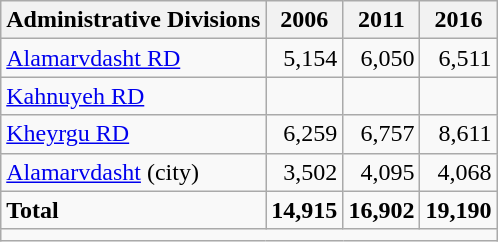<table class="wikitable">
<tr>
<th>Administrative Divisions</th>
<th>2006</th>
<th>2011</th>
<th>2016</th>
</tr>
<tr>
<td><a href='#'>Alamarvdasht RD</a></td>
<td style="text-align: right;">5,154</td>
<td style="text-align: right;">6,050</td>
<td style="text-align: right;">6,511</td>
</tr>
<tr>
<td><a href='#'>Kahnuyeh RD</a></td>
<td style="text-align: right;"></td>
<td style="text-align: right;"></td>
<td style="text-align: right;"></td>
</tr>
<tr>
<td><a href='#'>Kheyrgu RD</a></td>
<td style="text-align: right;">6,259</td>
<td style="text-align: right;">6,757</td>
<td style="text-align: right;">8,611</td>
</tr>
<tr>
<td><a href='#'>Alamarvdasht</a> (city)</td>
<td style="text-align: right;">3,502</td>
<td style="text-align: right;">4,095</td>
<td style="text-align: right;">4,068</td>
</tr>
<tr>
<td><strong>Total</strong></td>
<td style="text-align: right;"><strong>14,915</strong></td>
<td style="text-align: right;"><strong>16,902</strong></td>
<td style="text-align: right;"><strong>19,190</strong></td>
</tr>
<tr>
<td colspan=4></td>
</tr>
</table>
